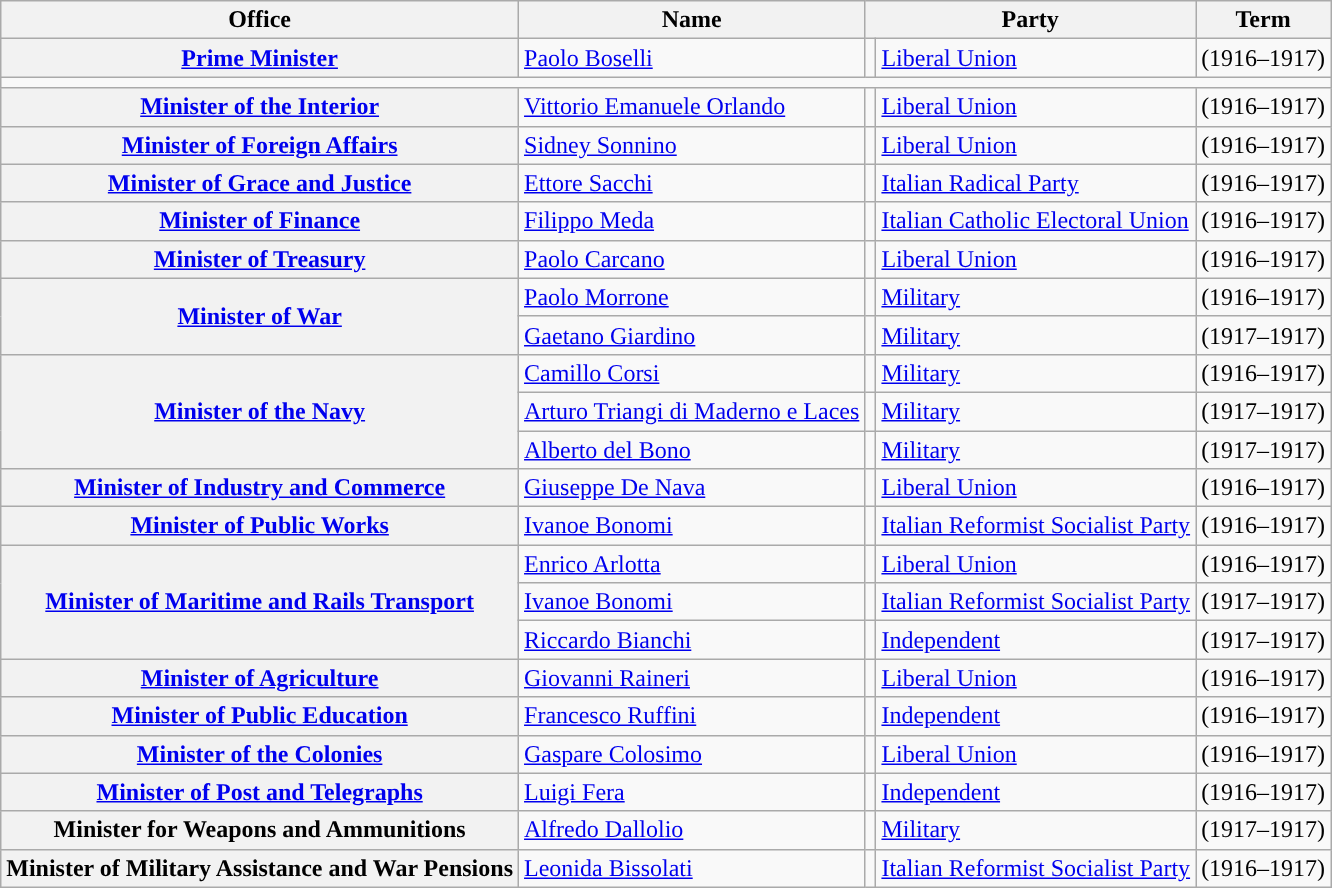<table class="wikitable" style="font-size: 100%;">
<tr>
<th>Office</th>
<th>Name</th>
<th colspan=2>Party</th>
<th>Term</th>
</tr>
<tr>
<th><a href='#'>Prime Minister</a></th>
<td><a href='#'>Paolo Boselli</a></td>
<td style="color:inherit;background:"></td>
<td><a href='#'>Liberal Union</a></td>
<td>(1916–1917)</td>
</tr>
<tr>
<td colspan=6></td>
</tr>
<tr>
<th><a href='#'>Minister of the Interior</a></th>
<td><a href='#'>Vittorio Emanuele Orlando</a></td>
<td style="color:inherit;background:"></td>
<td><a href='#'>Liberal Union</a></td>
<td>(1916–1917)</td>
</tr>
<tr>
<th><a href='#'>Minister of Foreign Affairs</a></th>
<td><a href='#'>Sidney Sonnino</a></td>
<td style="color:inherit;background:"></td>
<td><a href='#'>Liberal Union</a></td>
<td>(1916–1917)</td>
</tr>
<tr>
<th><a href='#'>Minister of Grace and Justice</a></th>
<td><a href='#'>Ettore Sacchi</a></td>
<td style="color:inherit;background:"></td>
<td><a href='#'>Italian Radical Party</a></td>
<td>(1916–1917)</td>
</tr>
<tr>
<th><a href='#'>Minister of Finance</a></th>
<td><a href='#'>Filippo Meda</a></td>
<td style="color:inherit;background:"></td>
<td><a href='#'>Italian Catholic Electoral Union</a></td>
<td>(1916–1917)</td>
</tr>
<tr>
<th><a href='#'>Minister of Treasury</a></th>
<td><a href='#'>Paolo Carcano</a></td>
<td style="color:inherit;background:"></td>
<td><a href='#'>Liberal Union</a></td>
<td>(1916–1917)</td>
</tr>
<tr>
<th rowspan=2><a href='#'>Minister of War</a></th>
<td><a href='#'>Paolo Morrone</a></td>
<td style="color:inherit;background:"></td>
<td><a href='#'>Military</a></td>
<td>(1916–1917)</td>
</tr>
<tr>
<td><a href='#'>Gaetano Giardino</a></td>
<td style="color:inherit;background:"></td>
<td><a href='#'>Military</a></td>
<td>(1917–1917)</td>
</tr>
<tr>
<th rowspan=3><a href='#'>Minister of the Navy</a></th>
<td><a href='#'>Camillo Corsi</a></td>
<td style="color:inherit;background:"></td>
<td><a href='#'>Military</a></td>
<td>(1916–1917)</td>
</tr>
<tr>
<td><a href='#'>Arturo Triangi di Maderno e Laces</a></td>
<td style="color:inherit;background:"></td>
<td><a href='#'>Military</a></td>
<td>(1917–1917)</td>
</tr>
<tr>
<td><a href='#'>Alberto del Bono</a></td>
<td style="color:inherit;background:"></td>
<td><a href='#'>Military</a></td>
<td>(1917–1917)</td>
</tr>
<tr>
<th><a href='#'>Minister of Industry and Commerce</a></th>
<td><a href='#'>Giuseppe De Nava</a></td>
<td style="color:inherit;background:"></td>
<td><a href='#'>Liberal Union</a></td>
<td>(1916–1917)</td>
</tr>
<tr>
<th><a href='#'>Minister of Public Works</a></th>
<td><a href='#'>Ivanoe Bonomi</a></td>
<td style="color:inherit;background:"></td>
<td><a href='#'>Italian Reformist Socialist Party</a></td>
<td>(1916–1917)</td>
</tr>
<tr>
<th rowspan=3><a href='#'>Minister of Maritime and Rails Transport</a></th>
<td><a href='#'>Enrico Arlotta</a></td>
<td style="color:inherit;background:"></td>
<td><a href='#'>Liberal Union</a></td>
<td>(1916–1917)</td>
</tr>
<tr>
<td><a href='#'>Ivanoe Bonomi</a></td>
<td style="color:inherit;background:"></td>
<td><a href='#'>Italian Reformist Socialist Party</a></td>
<td>(1917–1917)</td>
</tr>
<tr>
<td><a href='#'>Riccardo Bianchi</a></td>
<td style="color:inherit;background:"></td>
<td><a href='#'>Independent</a></td>
<td>(1917–1917)</td>
</tr>
<tr>
<th><a href='#'>Minister of Agriculture</a></th>
<td><a href='#'>Giovanni Raineri</a></td>
<td style="color:inherit;background:"></td>
<td><a href='#'>Liberal Union</a></td>
<td>(1916–1917)</td>
</tr>
<tr>
<th><a href='#'>Minister of Public Education</a></th>
<td><a href='#'>Francesco Ruffini</a></td>
<td style="color:inherit;background:"></td>
<td><a href='#'>Independent</a></td>
<td>(1916–1917)</td>
</tr>
<tr>
<th><a href='#'>Minister of the Colonies</a></th>
<td><a href='#'>Gaspare Colosimo</a></td>
<td style="color:inherit;background:"></td>
<td><a href='#'>Liberal Union</a></td>
<td>(1916–1917)</td>
</tr>
<tr>
<th><a href='#'>Minister of Post and Telegraphs</a></th>
<td><a href='#'>Luigi Fera</a></td>
<td style="color:inherit;background:"></td>
<td><a href='#'>Independent</a></td>
<td>(1916–1917)</td>
</tr>
<tr>
<th>Minister for Weapons and Ammunitions</th>
<td><a href='#'>Alfredo Dallolio</a></td>
<td style="color:inherit;background:"></td>
<td><a href='#'>Military</a></td>
<td>(1917–1917)</td>
</tr>
<tr>
<th>Minister of Military Assistance and War Pensions</th>
<td><a href='#'>Leonida Bissolati</a></td>
<td style="color:inherit;background:"></td>
<td><a href='#'>Italian Reformist Socialist Party</a></td>
<td>(1916–1917)</td>
</tr>
</table>
